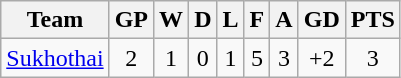<table class="wikitable" style="text-align:center;">
<tr>
<th>Team</th>
<th>GP</th>
<th>W</th>
<th>D</th>
<th>L</th>
<th>F</th>
<th>A</th>
<th>GD</th>
<th>PTS</th>
</tr>
<tr style="">
<td><a href='#'>Sukhothai</a></td>
<td>2</td>
<td>1</td>
<td>0</td>
<td>1</td>
<td>5</td>
<td>3</td>
<td>+2</td>
<td>3</td>
</tr>
</table>
